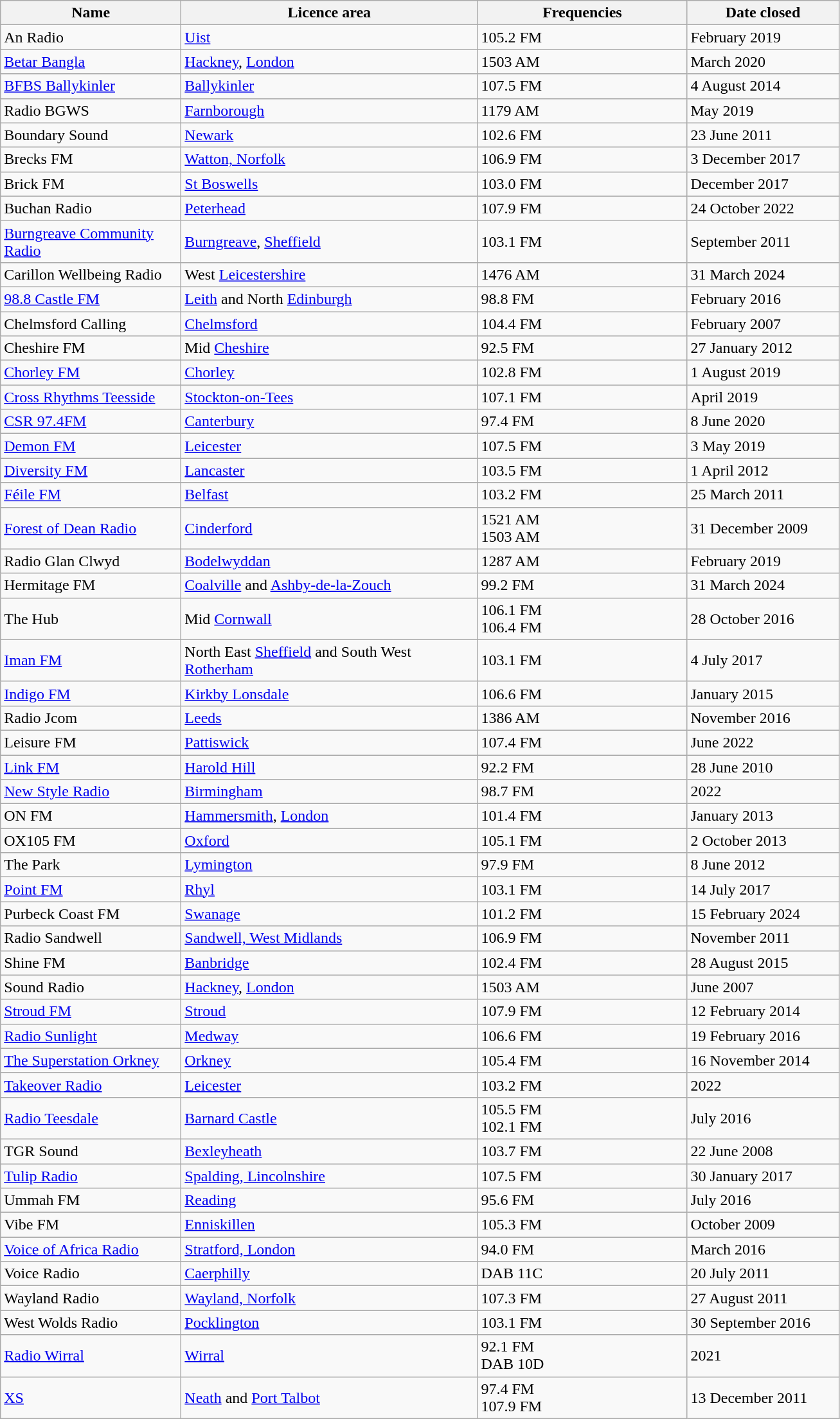<table class="wikitable sortable">
<tr>
<th width=180>Name</th>
<th width=300>Licence area</th>
<th width=210>Frequencies</th>
<th width=150>Date closed</th>
</tr>
<tr>
<td>An Radio</td>
<td><a href='#'>Uist</a></td>
<td>105.2 FM</td>
<td>February 2019</td>
</tr>
<tr>
<td><a href='#'>Betar Bangla</a></td>
<td><a href='#'>Hackney</a>, <a href='#'>London</a></td>
<td>1503 AM</td>
<td>March 2020</td>
</tr>
<tr>
<td><a href='#'>BFBS Ballykinler</a></td>
<td><a href='#'>Ballykinler</a></td>
<td>107.5 FM</td>
<td>4 August 2014 </td>
</tr>
<tr>
<td>Radio BGWS</td>
<td><a href='#'>Farnborough</a></td>
<td>1179 AM</td>
<td>May 2019</td>
</tr>
<tr>
<td>Boundary Sound</td>
<td><a href='#'>Newark</a></td>
<td>102.6 FM</td>
<td>23 June 2011</td>
</tr>
<tr>
<td>Brecks FM</td>
<td><a href='#'>Watton, Norfolk</a></td>
<td>106.9 FM</td>
<td>3 December 2017</td>
</tr>
<tr>
<td>Brick FM</td>
<td><a href='#'>St Boswells</a></td>
<td>103.0 FM</td>
<td>December 2017</td>
</tr>
<tr>
<td>Buchan Radio</td>
<td><a href='#'>Peterhead</a></td>
<td>107.9 FM</td>
<td>24 October 2022</td>
</tr>
<tr>
<td><a href='#'>Burngreave Community Radio</a></td>
<td><a href='#'>Burngreave</a>, <a href='#'>Sheffield</a></td>
<td>103.1 FM</td>
<td>September 2011</td>
</tr>
<tr>
<td>Carillon Wellbeing Radio</td>
<td>West <a href='#'>Leicestershire</a></td>
<td>1476 AM</td>
<td>31 March 2024</td>
</tr>
<tr>
<td><a href='#'>98.8 Castle FM</a></td>
<td><a href='#'>Leith</a> and North <a href='#'>Edinburgh</a></td>
<td>98.8 FM</td>
<td>February 2016</td>
</tr>
<tr>
<td>Chelmsford Calling</td>
<td><a href='#'>Chelmsford</a></td>
<td>104.4 FM</td>
<td>February 2007</td>
</tr>
<tr>
<td>Cheshire FM</td>
<td>Mid <a href='#'>Cheshire</a></td>
<td>92.5 FM</td>
<td>27 January 2012</td>
</tr>
<tr>
<td><a href='#'>Chorley FM</a></td>
<td><a href='#'>Chorley</a></td>
<td>102.8 FM</td>
<td>1 August 2019</td>
</tr>
<tr>
<td><a href='#'>Cross Rhythms Teesside</a></td>
<td><a href='#'>Stockton-on-Tees</a></td>
<td>107.1 FM</td>
<td>April 2019</td>
</tr>
<tr>
<td><a href='#'>CSR 97.4FM</a></td>
<td><a href='#'>Canterbury</a></td>
<td>97.4 FM</td>
<td>8 June 2020</td>
</tr>
<tr>
<td><a href='#'>Demon FM</a></td>
<td><a href='#'>Leicester</a></td>
<td>107.5 FM</td>
<td>3 May 2019</td>
</tr>
<tr>
<td><a href='#'>Diversity FM</a></td>
<td><a href='#'>Lancaster</a></td>
<td>103.5 FM</td>
<td>1 April 2012</td>
</tr>
<tr>
<td><a href='#'>Féile FM</a></td>
<td><a href='#'>Belfast</a></td>
<td>103.2 FM</td>
<td>25 March 2011</td>
</tr>
<tr>
<td><a href='#'>Forest of Dean Radio</a></td>
<td><a href='#'>Cinderford</a></td>
<td>1521 AM<br>1503 AM </td>
<td>31 December 2009</td>
</tr>
<tr>
<td>Radio Glan Clwyd</td>
<td><a href='#'>Bodelwyddan</a></td>
<td>1287 AM</td>
<td>February 2019</td>
</tr>
<tr>
<td>Hermitage FM</td>
<td><a href='#'>Coalville</a> and <a href='#'>Ashby-de-la-Zouch</a></td>
<td>99.2 FM</td>
<td>31 March 2024</td>
</tr>
<tr>
<td>The Hub</td>
<td>Mid <a href='#'>Cornwall</a></td>
<td>106.1 FM <br>106.4 FM </td>
<td>28 October 2016</td>
</tr>
<tr>
<td><a href='#'>Iman FM</a></td>
<td>North East <a href='#'>Sheffield</a> and South West <a href='#'>Rotherham</a></td>
<td>103.1 FM</td>
<td>4 July 2017</td>
</tr>
<tr>
<td><a href='#'>Indigo FM</a></td>
<td><a href='#'>Kirkby Lonsdale</a></td>
<td>106.6 FM</td>
<td>January 2015</td>
</tr>
<tr>
<td>Radio Jcom</td>
<td><a href='#'>Leeds</a></td>
<td>1386 AM</td>
<td>November 2016</td>
</tr>
<tr>
<td>Leisure FM</td>
<td><a href='#'>Pattiswick</a></td>
<td>107.4 FM</td>
<td>June 2022</td>
</tr>
<tr>
<td><a href='#'>Link FM</a></td>
<td><a href='#'>Harold Hill</a></td>
<td>92.2 FM</td>
<td>28 June 2010</td>
</tr>
<tr>
<td><a href='#'>New Style Radio</a></td>
<td><a href='#'>Birmingham</a></td>
<td>98.7 FM</td>
<td>2022</td>
</tr>
<tr>
<td>ON FM</td>
<td><a href='#'>Hammersmith</a>, <a href='#'>London</a></td>
<td>101.4 FM</td>
<td>January 2013</td>
</tr>
<tr>
<td>OX105 FM</td>
<td><a href='#'>Oxford</a></td>
<td>105.1 FM</td>
<td>2 October 2013</td>
</tr>
<tr>
<td>The Park</td>
<td><a href='#'>Lymington</a></td>
<td>97.9 FM</td>
<td>8 June 2012</td>
</tr>
<tr>
<td><a href='#'>Point FM</a></td>
<td><a href='#'>Rhyl</a></td>
<td>103.1 FM</td>
<td>14 July 2017</td>
</tr>
<tr>
<td>Purbeck Coast FM</td>
<td><a href='#'>Swanage</a></td>
<td>101.2 FM</td>
<td>15 February 2024</td>
</tr>
<tr>
<td>Radio Sandwell</td>
<td><a href='#'>Sandwell, West Midlands</a></td>
<td>106.9 FM</td>
<td>November 2011</td>
</tr>
<tr>
<td>Shine FM</td>
<td><a href='#'>Banbridge</a></td>
<td>102.4 FM</td>
<td>28 August 2015</td>
</tr>
<tr>
<td>Sound Radio</td>
<td><a href='#'>Hackney</a>, <a href='#'>London</a></td>
<td>1503 AM</td>
<td>June 2007</td>
</tr>
<tr>
<td><a href='#'>Stroud FM</a></td>
<td><a href='#'>Stroud</a></td>
<td>107.9 FM</td>
<td>12 February 2014</td>
</tr>
<tr>
<td><a href='#'>Radio Sunlight</a></td>
<td><a href='#'>Medway</a></td>
<td>106.6 FM</td>
<td>19 February 2016</td>
</tr>
<tr>
<td><a href='#'>The Superstation Orkney</a></td>
<td><a href='#'>Orkney</a></td>
<td>105.4 FM</td>
<td>16 November 2014</td>
</tr>
<tr>
<td><a href='#'>Takeover Radio</a></td>
<td><a href='#'>Leicester</a></td>
<td>103.2 FM</td>
<td>2022</td>
</tr>
<tr>
<td><a href='#'>Radio Teesdale</a></td>
<td><a href='#'>Barnard Castle</a></td>
<td>105.5 FM<br>102.1 FM </td>
<td>July 2016</td>
</tr>
<tr>
<td>TGR Sound</td>
<td><a href='#'>Bexleyheath</a></td>
<td>103.7 FM</td>
<td>22 June 2008</td>
</tr>
<tr>
<td><a href='#'>Tulip Radio</a></td>
<td><a href='#'>Spalding, Lincolnshire</a></td>
<td>107.5 FM</td>
<td>30 January 2017</td>
</tr>
<tr>
<td>Ummah FM</td>
<td><a href='#'>Reading</a></td>
<td>95.6 FM</td>
<td>July 2016</td>
</tr>
<tr>
<td>Vibe FM</td>
<td><a href='#'>Enniskillen</a></td>
<td>105.3 FM</td>
<td>October 2009</td>
</tr>
<tr>
<td><a href='#'>Voice of Africa Radio</a></td>
<td><a href='#'>Stratford, London</a></td>
<td>94.0 FM</td>
<td>March 2016</td>
</tr>
<tr>
<td>Voice Radio</td>
<td><a href='#'>Caerphilly</a></td>
<td>DAB 11C </td>
<td>20 July 2011</td>
</tr>
<tr>
<td>Wayland Radio</td>
<td><a href='#'>Wayland, Norfolk</a></td>
<td>107.3 FM</td>
<td>27 August 2011</td>
</tr>
<tr>
<td>West Wolds Radio</td>
<td><a href='#'>Pocklington</a></td>
<td>103.1 FM</td>
<td>30 September 2016</td>
</tr>
<tr>
<td><a href='#'>Radio Wirral</a></td>
<td><a href='#'>Wirral</a></td>
<td>92.1 FM<br>DAB 10D</td>
<td>2021</td>
</tr>
<tr>
<td><a href='#'>XS</a></td>
<td><a href='#'>Neath</a> and <a href='#'>Port Talbot</a></td>
<td>97.4 FM <br>107.9 FM </td>
<td>13 December 2011</td>
</tr>
</table>
